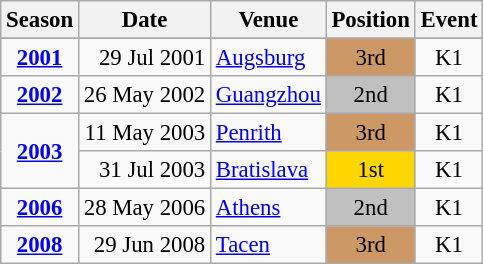<table class="wikitable" style="text-align:center; font-size:95%;">
<tr>
<th>Season</th>
<th>Date</th>
<th>Venue</th>
<th>Position</th>
<th>Event</th>
</tr>
<tr>
</tr>
<tr>
<td><strong><a href='#'>2001</a></strong></td>
<td align=right>29 Jul 2001</td>
<td align=left><a href='#'>Augsburg</a></td>
<td bgcolor=cc9966>3rd</td>
<td>K1</td>
</tr>
<tr>
<td><strong><a href='#'>2002</a></strong></td>
<td align=right>26 May 2002</td>
<td align=left><a href='#'>Guangzhou</a></td>
<td bgcolor=silver>2nd</td>
<td>K1</td>
</tr>
<tr>
<td rowspan=2><strong><a href='#'>2003</a></strong></td>
<td align=right>11 May 2003</td>
<td align=left><a href='#'>Penrith</a></td>
<td bgcolor=cc9966>3rd</td>
<td>K1</td>
</tr>
<tr>
<td align=right>31 Jul 2003</td>
<td align=left><a href='#'>Bratislava</a></td>
<td bgcolor=gold>1st</td>
<td>K1</td>
</tr>
<tr>
<td><strong><a href='#'>2006</a></strong></td>
<td align=right>28 May 2006</td>
<td align=left><a href='#'>Athens</a></td>
<td bgcolor=silver>2nd</td>
<td>K1</td>
</tr>
<tr>
<td><strong><a href='#'>2008</a></strong></td>
<td align=right>29 Jun 2008</td>
<td align=left><a href='#'>Tacen</a></td>
<td bgcolor=cc9966>3rd</td>
<td>K1</td>
</tr>
</table>
